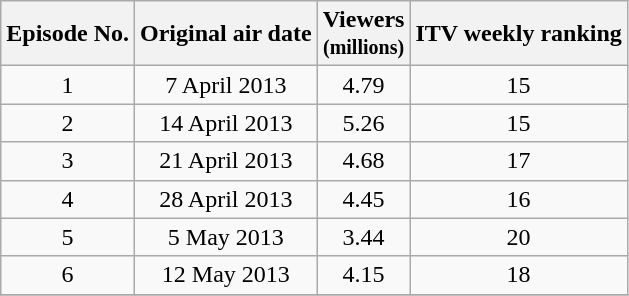<table class="wikitable" style="text-align:center;">
<tr>
<th>Episode No.</th>
<th>Original air date</th>
<th>Viewers<br><small>(millions)</small></th>
<th>ITV weekly ranking</th>
</tr>
<tr>
<td>1</td>
<td>7 April 2013</td>
<td>4.79</td>
<td>15</td>
</tr>
<tr>
<td>2</td>
<td>14 April 2013</td>
<td>5.26</td>
<td>15</td>
</tr>
<tr>
<td>3</td>
<td>21 April 2013</td>
<td>4.68</td>
<td>17</td>
</tr>
<tr>
<td>4</td>
<td>28 April 2013</td>
<td>4.45</td>
<td>16</td>
</tr>
<tr>
<td>5</td>
<td>5 May 2013</td>
<td>3.44</td>
<td>20</td>
</tr>
<tr>
<td>6</td>
<td>12 May 2013</td>
<td>4.15</td>
<td>18</td>
</tr>
<tr>
</tr>
</table>
